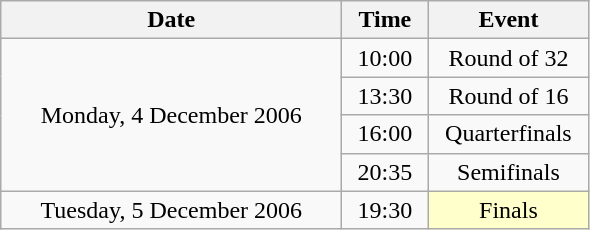<table class = "wikitable" style="text-align:center;">
<tr>
<th width=220>Date</th>
<th width=50>Time</th>
<th width=100>Event</th>
</tr>
<tr>
<td rowspan=4>Monday, 4 December 2006</td>
<td>10:00</td>
<td>Round of 32</td>
</tr>
<tr>
<td>13:30</td>
<td>Round of 16</td>
</tr>
<tr>
<td>16:00</td>
<td>Quarterfinals</td>
</tr>
<tr>
<td>20:35</td>
<td>Semifinals</td>
</tr>
<tr>
<td>Tuesday, 5 December 2006</td>
<td>19:30</td>
<td bgcolor=ffffcc>Finals</td>
</tr>
</table>
